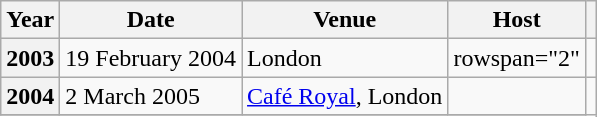<table class="wikitable">
<tr>
<th scope="col">Year</th>
<th scope="col">Date</th>
<th scope="col">Venue</th>
<th scope="col">Host</th>
<th scope="col"></th>
</tr>
<tr>
<th>2003</th>
<td scope="row">19 February 2004</td>
<td>London</td>
<td>rowspan="2" </td>
<td></td>
</tr>
<tr>
<th>2004</th>
<td scope="row">2 March 2005</td>
<td><a href='#'>Café Royal</a>, London</td>
<td></td>
</tr>
<tr>
</tr>
</table>
